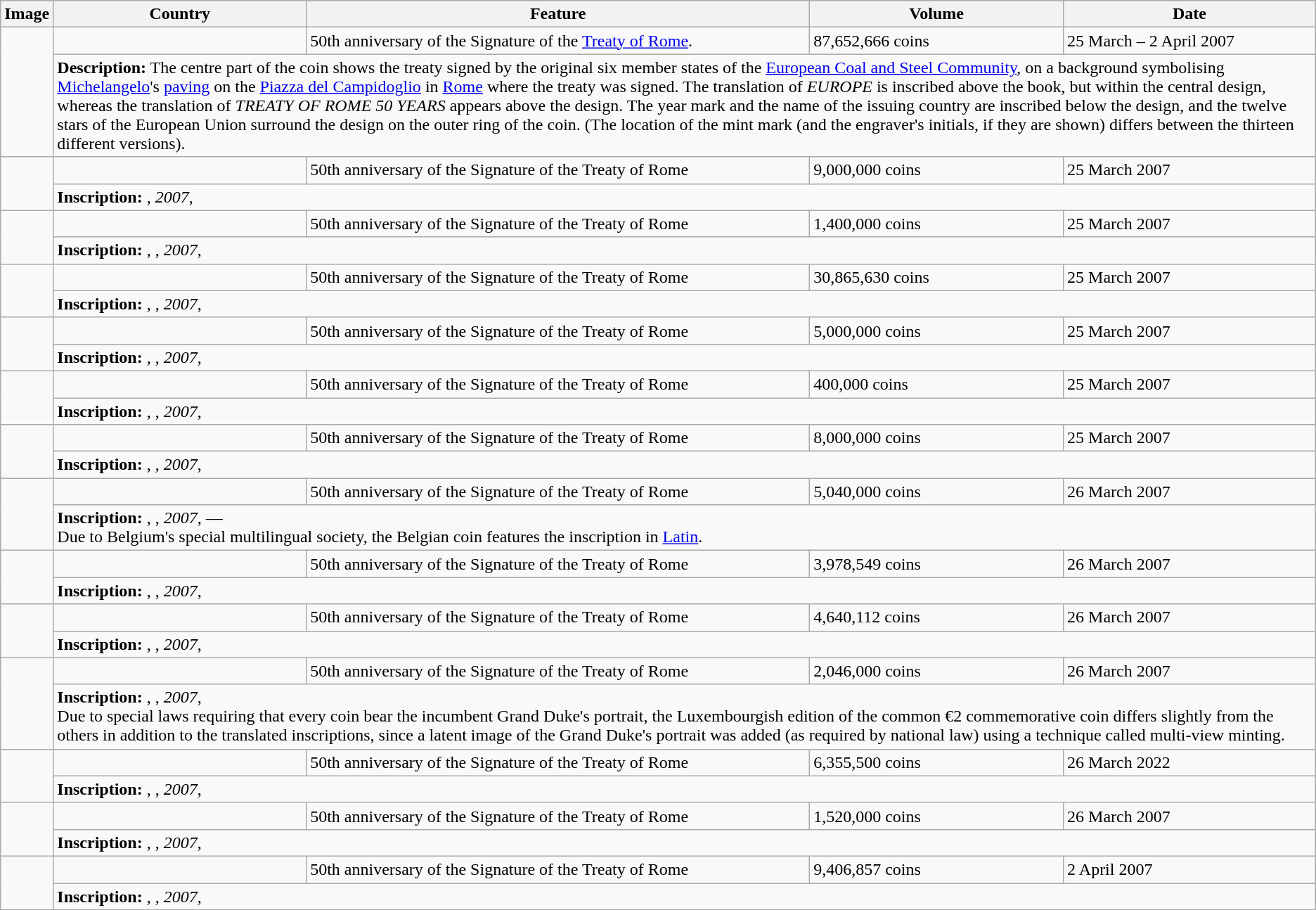<table class="wikitable">
<tr>
<th>Image</th>
<th>Country</th>
<th>Feature</th>
<th>Volume</th>
<th>Date</th>
</tr>
<tr>
<td style="width:160px;" rowspan="2"></td>
<td style="width:20%;"></td>
<td style="width:40%;">50th anniversary of the Signature of the <a href='#'>Treaty of Rome</a>.</td>
<td style="width:20%;">87,652,666 coins</td>
<td style="width:20%;">25 March – 2 April 2007</td>
</tr>
<tr>
<td colspan="5"><strong>Description:</strong> The centre part of the coin shows the treaty signed by the original six member states of the <a href='#'>European Coal and Steel Community</a>, on a background symbolising <a href='#'>Michelangelo</a>'s <a href='#'>paving</a> on the <a href='#'>Piazza del Campidoglio</a> in <a href='#'>Rome</a> where the treaty was signed. The translation of <em>EUROPE</em> is inscribed above the book, but within the central design, whereas the translation of <em>TREATY OF ROME 50 YEARS</em> appears above the design. The year mark and the name of the issuing country are inscribed below the design, and the twelve stars of the European Union surround the design on the outer ring of the coin. (The location of the mint mark (and the engraver's initials, if they are shown) differs between the thirteen different versions).</td>
</tr>
<tr>
<td style="width:160px;" rowspan="2"></td>
<td style="width:20%;"></td>
<td style="width:40%;">50th anniversary of the Signature of the Treaty of Rome</td>
<td style="width:20%;">9,000,000 coins</td>
<td style="width:20%;">25 March 2007</td>
</tr>
<tr>
<td colspan="5"><strong>Inscription:</strong>  , <em>2007</em>, </td>
</tr>
<tr>
<td style="width:160px;" rowspan="2"></td>
<td style="width:20%;"></td>
<td style="width:40%;">50th anniversary of the Signature of the Treaty of Rome</td>
<td style="width:20%;">1,400,000 coins</td>
<td style="width:20%;">25 March 2007</td>
</tr>
<tr>
<td colspan="5"><strong>Inscription:</strong> , , <em>2007</em>,  </td>
</tr>
<tr>
<td style="width:160px;" rowspan="2"></td>
<td style="width:20%;"></td>
<td style="width:40%;">50th anniversary of the Signature of the Treaty of Rome</td>
<td style="width:20%;">30,865,630 coins</td>
<td style="width:20%;">25 March 2007</td>
</tr>
<tr>
<td colspan="5"><strong>Inscription:</strong> , , <em>2007</em>, </td>
</tr>
<tr>
<td style="width:160px;" rowspan="2"></td>
<td style="width:20%;"></td>
<td style="width:40%;">50th anniversary of the Signature of the Treaty of Rome</td>
<td style="width:20%;">5,000,000 coins</td>
<td style="width:20%;">25 March 2007</td>
</tr>
<tr>
<td colspan="5"><strong>Inscription:</strong> , , <em>2007</em>, </td>
</tr>
<tr>
<td style="width:160px;" rowspan="2"></td>
<td style="width:20%;"></td>
<td style="width:40%;">50th anniversary of the Signature of the Treaty of Rome</td>
<td style="width:20%;">400,000 coins</td>
<td style="width:20%;">25 March 2007</td>
</tr>
<tr>
<td colspan="5"><strong>Inscription:</strong> , , <em>2007</em>, </td>
</tr>
<tr>
<td style="width:160px;" rowspan="2"></td>
<td style="width:20%;"></td>
<td style="width:40%;">50th anniversary of the Signature of the Treaty of Rome</td>
<td style="width:20%;">8,000,000 coins</td>
<td style="width:20%;">25 March 2007</td>
</tr>
<tr>
<td colspan="5"><strong>Inscription:</strong> , , <em>2007</em>, </td>
</tr>
<tr>
<td style="width:160px;" rowspan="2"></td>
<td style="width:20%;"></td>
<td style="width:40%;">50th anniversary of the Signature of the Treaty of Rome</td>
<td style="width:20%;">5,040,000 coins</td>
<td style="width:20%;">26 March 2007</td>
</tr>
<tr>
<td colspan="5"><strong>Inscription:</strong> , <em></em>, <em>2007</em>, <em>––</em><br>Due to Belgium's special multilingual society, the Belgian coin features the inscription  in <a href='#'>Latin</a>.</td>
</tr>
<tr>
<td style="width:160px;" rowspan="2"></td>
<td style="width:20%;"></td>
<td style="width:40%;">50th anniversary of the Signature of the Treaty of Rome</td>
<td style="width:20%;">3,978,549 coins</td>
<td style="width:20%;">26 March 2007</td>
</tr>
<tr>
<td colspan="5"><strong>Inscription:</strong> <em></em>, <em></em>, <em>2007</em>, <em></em></td>
</tr>
<tr>
<td style="width:160px;" rowspan="2"></td>
<td style="width:20%;"></td>
<td style="width:40%;">50th anniversary of the Signature of the Treaty of Rome</td>
<td style="width:20%;">4,640,112 coins</td>
<td style="width:20%;">26 March 2007</td>
</tr>
<tr>
<td colspan="5"><strong>Inscription:</strong> , , <em>2007</em>, </td>
</tr>
<tr>
<td style="width:160px;" rowspan="2"></td>
<td style="width:20%;"></td>
<td style="width:40%;">50th anniversary of the Signature of the Treaty of Rome</td>
<td style="width:20%;">2,046,000 coins</td>
<td style="width:20%;">26 March 2007</td>
</tr>
<tr>
<td colspan="5"><strong>Inscription:</strong> , , <em>2007</em>, <br>Due to special laws requiring that every coin bear the incumbent Grand Duke's portrait, the Luxembourgish edition of the common €2 commemorative coin differs slightly from the others in addition to the translated inscriptions, since a latent image of the Grand Duke's portrait was added (as required by national law) using a technique called multi-view minting.</td>
</tr>
<tr>
<td style="width:160px;" rowspan="2"></td>
<td style="width:20%;"></td>
<td style="width:40%;">50th anniversary of the Signature of the Treaty of Rome</td>
<td style="width:20%;">6,355,500 coins</td>
<td style="width:20%;">26 March 2022</td>
</tr>
<tr>
<td colspan="5"><strong>Inscription:</strong> , , <em>2007</em>, </td>
</tr>
<tr>
<td style="width:160px;" rowspan="2"></td>
<td style="width:20%;"></td>
<td style="width:40%;">50th anniversary of the Signature of the Treaty of Rome</td>
<td style="width:20%;">1,520,000 coins</td>
<td style="width:20%;">26 March 2007</td>
</tr>
<tr>
<td colspan="5"><strong>Inscription:</strong> , , <em>2007</em>, </td>
</tr>
<tr>
<td style="width:160px;" rowspan="2"></td>
<td style="width:20%;"></td>
<td style="width:40%;">50th anniversary of the Signature of the Treaty of Rome</td>
<td style="width:20%;">9,406,857 coins</td>
<td style="width:20%;">2 April 2007</td>
</tr>
<tr>
<td colspan="5"><strong>Inscription:</strong> , , <em>2007</em>, </td>
</tr>
</table>
